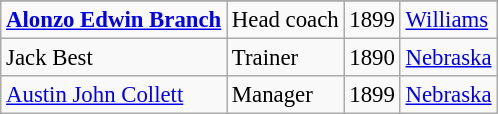<table class="wikitable" style="font-size: 95%">
<tr>
</tr>
<tr>
<td><strong><a href='#'>Alonzo Edwin Branch</a></strong></td>
<td>Head coach</td>
<td>1899</td>
<td><a href='#'>Williams</a></td>
</tr>
<tr>
<td>Jack Best</td>
<td>Trainer</td>
<td>1890</td>
<td><a href='#'>Nebraska</a></td>
</tr>
<tr>
<td><a href='#'>Austin John Collett</a></td>
<td>Manager</td>
<td>1899</td>
<td><a href='#'>Nebraska</a></td>
</tr>
</table>
